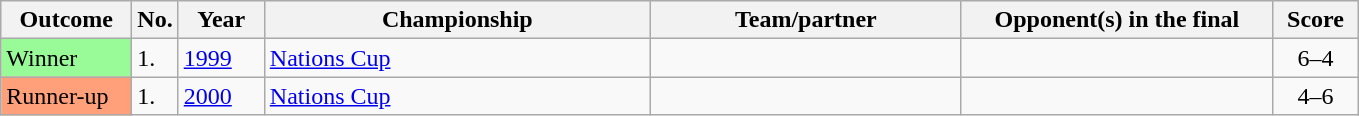<table class="wikitable sortable">
<tr>
<th width="80">Outcome</th>
<th width="20">No.</th>
<th width="50">Year</th>
<th style="width:250px;">Championship</th>
<th style="width:200px;">Team/partner</th>
<th style="width:200px;">Opponent(s) in the final</th>
<th style="width:50px;">Score</th>
</tr>
<tr>
<td style="background:#98fb98;">Winner</td>
<td>1.</td>
<td><a href='#'>1999</a></td>
<td><a href='#'>Nations Cup</a></td>
<td></td>
<td></td>
<td align="center">6–4</td>
</tr>
<tr>
<td style="background:#ffa07a;">Runner-up</td>
<td>1.</td>
<td><a href='#'>2000</a></td>
<td><a href='#'>Nations Cup</a></td>
<td></td>
<td></td>
<td align="center">4–6</td>
</tr>
</table>
